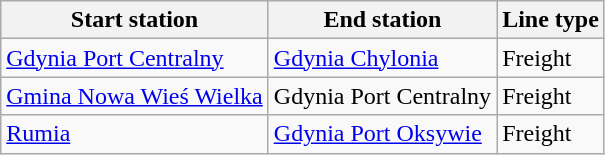<table class="wikitable">
<tr>
<th>Start station</th>
<th>End station</th>
<th>Line type</th>
</tr>
<tr>
<td><a href='#'>Gdynia Port Centralny</a></td>
<td><a href='#'>Gdynia Chylonia</a></td>
<td>Freight</td>
</tr>
<tr>
<td><a href='#'>Gmina Nowa Wieś Wielka</a></td>
<td>Gdynia Port Centralny</td>
<td>Freight</td>
</tr>
<tr>
<td><a href='#'>Rumia</a></td>
<td><a href='#'>Gdynia Port Oksywie</a></td>
<td>Freight</td>
</tr>
</table>
